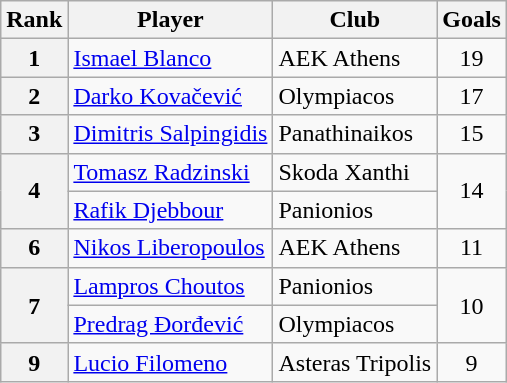<table class="wikitable" style="text-align:center">
<tr>
<th>Rank</th>
<th>Player</th>
<th>Club</th>
<th>Goals</th>
</tr>
<tr>
<th>1</th>
<td align="left"> <a href='#'>Ismael Blanco</a></td>
<td align="left">AEK Athens</td>
<td>19</td>
</tr>
<tr>
<th>2</th>
<td align="left"> <a href='#'>Darko Kovačević</a></td>
<td align="left">Olympiacos</td>
<td>17</td>
</tr>
<tr>
<th>3</th>
<td align="left"> <a href='#'>Dimitris Salpingidis</a></td>
<td align="left">Panathinaikos</td>
<td>15</td>
</tr>
<tr>
<th rowspan="2">4</th>
<td align="left"> <a href='#'>Tomasz Radzinski</a></td>
<td align="left">Skoda Xanthi</td>
<td rowspan="2">14</td>
</tr>
<tr>
<td align="left"> <a href='#'>Rafik Djebbour</a></td>
<td align="left">Panionios</td>
</tr>
<tr>
<th>6</th>
<td align="left"> <a href='#'>Nikos Liberopoulos</a></td>
<td align="left">AEK Athens</td>
<td>11</td>
</tr>
<tr>
<th rowspan="2">7</th>
<td align="left"> <a href='#'>Lampros Choutos</a></td>
<td align="left">Panionios</td>
<td rowspan="2">10</td>
</tr>
<tr>
<td align="left"> <a href='#'>Predrag Đorđević</a></td>
<td align="left">Olympiacos</td>
</tr>
<tr>
<th>9</th>
<td align="left"> <a href='#'>Lucio Filomeno</a></td>
<td align="left">Asteras Tripolis</td>
<td>9</td>
</tr>
</table>
